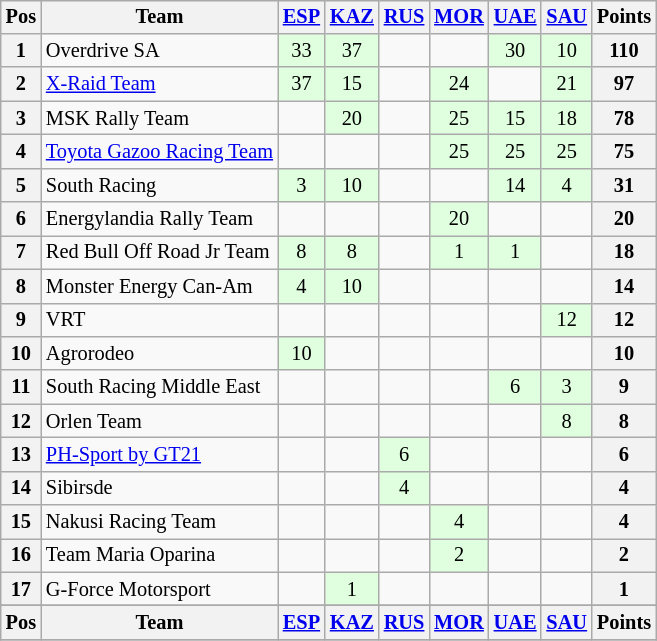<table class="wikitable" style="font-size: 85%; text-align: center; display: inline-table;">
<tr valign="top">
<th valign="middle">Pos</th>
<th valign="middle">Team</th>
<th><a href='#'>ESP</a><br></th>
<th><a href='#'>KAZ</a><br></th>
<th><a href='#'>RUS</a><br></th>
<th><a href='#'>MOR</a><br></th>
<th><a href='#'>UAE</a><br></th>
<th><a href='#'>SAU</a><br></th>
<th valign="middle">Points</th>
</tr>
<tr>
<th>1</th>
<td align=left> Overdrive SA</td>
<td style="background:#dfffdf;">33</td>
<td style="background:#dfffdf;">37</td>
<td></td>
<td></td>
<td style="background:#dfffdf;">30</td>
<td style="background:#dfffdf;">10</td>
<th>110</th>
</tr>
<tr>
<th>2</th>
<td align=left> <a href='#'>X-Raid Team</a></td>
<td style="background:#dfffdf;">37</td>
<td style="background:#dfffdf;">15</td>
<td></td>
<td style="background:#dfffdf;">24</td>
<td></td>
<td style="background:#dfffdf;">21</td>
<th>97</th>
</tr>
<tr>
<th>3</th>
<td align=left> MSK Rally Team</td>
<td></td>
<td style="background:#dfffdf;">20</td>
<td></td>
<td style="background:#dfffdf;">25</td>
<td style="background:#dfffdf;">15</td>
<td style="background:#dfffdf;">18</td>
<th>78</th>
</tr>
<tr>
<th>4</th>
<td align=left><a href='#'>Toyota Gazoo Racing Team</a></td>
<td></td>
<td></td>
<td></td>
<td style="background:#dfffdf;">25</td>
<td style="background:#dfffdf;">25</td>
<td style="background:#dfffdf;">25</td>
<th>75</th>
</tr>
<tr>
<th>5</th>
<td align=left> South Racing</td>
<td style="background:#dfffdf;">3</td>
<td style="background:#dfffdf;">10</td>
<td></td>
<td></td>
<td style="background:#dfffdf;">14</td>
<td style="background:#dfffdf;">4</td>
<th>31</th>
</tr>
<tr>
<th>6</th>
<td align=left> Energylandia Rally Team</td>
<td></td>
<td></td>
<td></td>
<td style="background:#dfffdf;">20</td>
<td></td>
<td></td>
<th>20</th>
</tr>
<tr>
<th>7</th>
<td align=left>Red Bull Off Road Jr Team</td>
<td style="background:#dfffdf;">8</td>
<td style="background:#dfffdf;">8</td>
<td></td>
<td style="background:#dfffdf;">1</td>
<td style="background:#dfffdf;">1</td>
<td></td>
<th>18</th>
</tr>
<tr>
<th>8</th>
<td align=left>Monster Energy Can-Am</td>
<td style="background:#dfffdf;">4</td>
<td style="background:#dfffdf;">10</td>
<td></td>
<td></td>
<td></td>
<td></td>
<th>14</th>
</tr>
<tr>
<th>9</th>
<td align=left> VRT</td>
<td></td>
<td></td>
<td></td>
<td></td>
<td></td>
<td style="background:#dfffdf;">12</td>
<th>12</th>
</tr>
<tr>
<th>10</th>
<td align=left> Agrorodeo</td>
<td style="background:#dfffdf;">10</td>
<td></td>
<td></td>
<td></td>
<td></td>
<td></td>
<th>10</th>
</tr>
<tr>
<th>11</th>
<td align=left>South Racing Middle East</td>
<td></td>
<td></td>
<td></td>
<td></td>
<td style="background:#dfffdf;">6</td>
<td style="background:#dfffdf;">3</td>
<th>9</th>
</tr>
<tr>
<th>12</th>
<td align=left> Orlen Team</td>
<td></td>
<td></td>
<td></td>
<td></td>
<td></td>
<td style="background:#dfffdf;">8</td>
<th>8</th>
</tr>
<tr>
<th>13</th>
<td align=left> <a href='#'>PH-Sport by GT21</a></td>
<td></td>
<td></td>
<td style="background:#dfffdf;">6</td>
<td></td>
<td></td>
<td></td>
<th>6</th>
</tr>
<tr>
<th>14</th>
<td align=left> Sibirsde</td>
<td></td>
<td></td>
<td style="background:#dfffdf;">4</td>
<td></td>
<td></td>
<td></td>
<th>4</th>
</tr>
<tr>
<th>15</th>
<td align=left> Nakusi Racing Team</td>
<td></td>
<td></td>
<td></td>
<td style="background:#dfffdf;">4</td>
<td></td>
<td></td>
<th>4</th>
</tr>
<tr>
<th>16</th>
<td align=left> Team Maria Oparina</td>
<td></td>
<td></td>
<td></td>
<td style="background:#dfffdf;">2</td>
<td></td>
<td></td>
<th>2</th>
</tr>
<tr>
<th>17</th>
<td align=left> G-Force Motorsport</td>
<td></td>
<td style="background:#dfffdf;">1</td>
<td></td>
<td></td>
<td></td>
<td></td>
<th>1</th>
</tr>
<tr>
</tr>
<tr valign="top">
<th valign="middle">Pos</th>
<th valign="middle">Team</th>
<th><a href='#'>ESP</a><br></th>
<th><a href='#'>KAZ</a><br></th>
<th><a href='#'>RUS</a><br></th>
<th><a href='#'>MOR</a><br></th>
<th><a href='#'>UAE</a><br></th>
<th><a href='#'>SAU</a><br></th>
<th valign="middle">Points</th>
</tr>
<tr>
</tr>
</table>
